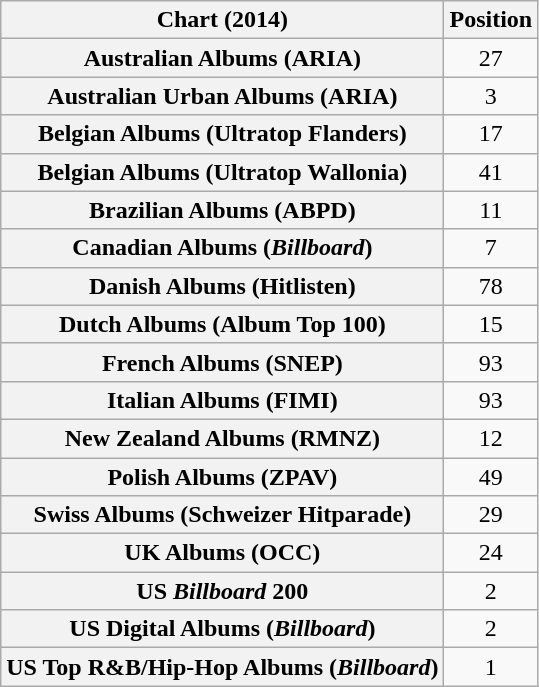<table class="wikitable sortable plainrowheaders" style="text-align:center;">
<tr>
<th scope="col">Chart (2014)</th>
<th scope="col">Position</th>
</tr>
<tr>
<th scope="row">Australian Albums (ARIA)</th>
<td>27</td>
</tr>
<tr>
<th scope="row">Australian Urban Albums (ARIA)</th>
<td>3</td>
</tr>
<tr>
<th scope="row">Belgian Albums (Ultratop Flanders)</th>
<td>17</td>
</tr>
<tr>
<th scope="row">Belgian Albums (Ultratop Wallonia)</th>
<td>41</td>
</tr>
<tr>
<th scope="row">Brazilian Albums (ABPD)</th>
<td>11</td>
</tr>
<tr>
<th scope="row">Canadian Albums (<em>Billboard</em>)</th>
<td>7</td>
</tr>
<tr>
<th scope="row">Danish Albums (Hitlisten)</th>
<td>78</td>
</tr>
<tr>
<th scope="row">Dutch Albums (Album Top 100)</th>
<td>15</td>
</tr>
<tr>
<th scope="row">French Albums (SNEP)</th>
<td style="text-align:center;">93</td>
</tr>
<tr>
<th scope="row">Italian Albums (FIMI)</th>
<td>93</td>
</tr>
<tr>
<th scope="row">New Zealand Albums (RMNZ)</th>
<td>12</td>
</tr>
<tr>
<th scope="row">Polish Albums (ZPAV)</th>
<td>49</td>
</tr>
<tr>
<th scope="row">Swiss Albums (Schweizer Hitparade)</th>
<td>29</td>
</tr>
<tr>
<th scope="row">UK Albums (OCC)</th>
<td>24</td>
</tr>
<tr>
<th scope="row">US <em>Billboard</em> 200</th>
<td>2</td>
</tr>
<tr>
<th scope="row">US Digital Albums (<em>Billboard</em>)</th>
<td>2</td>
</tr>
<tr>
<th scope="row">US Top R&B/Hip-Hop Albums (<em>Billboard</em>)</th>
<td>1</td>
</tr>
</table>
